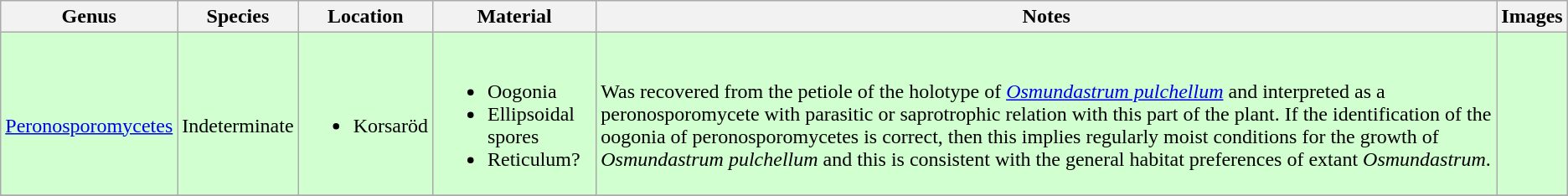<table class="wikitable sortable">
<tr>
<th>Genus</th>
<th>Species</th>
<th>Location</th>
<th>Material</th>
<th>Notes</th>
<th>Images</th>
</tr>
<tr>
<td style="background:#D1FFCF;"><br><a href='#'>Peronosporomycetes</a></td>
<td style="background:#D1FFCF;"><br>Indeterminate</td>
<td style="background:#D1FFCF;"><br><ul><li>Korsaröd</li></ul></td>
<td style="background:#D1FFCF;"><br><ul><li>Oogonia</li><li>Ellipsoidal spores</li><li>Reticulum?</li></ul></td>
<td style="background:#D1FFCF;"><br>Was recovered from the petiole of  the holotype of <a href='#'><em>Osmundastrum pulchellum</em></a> and interpreted as a peronosporomycete with parasitic or saprotrophic relation with this part of the plant. If the identification of the oogonia of peronosporomycetes is correct, then this implies regularly moist conditions for the growth of <em>Osmundastrum pulchellum</em> and this is consistent with the general habitat preferences of extant <em>Osmundastrum</em>.</td>
<td style="background:#D1FFCF;"><br></td>
</tr>
<tr>
</tr>
</table>
